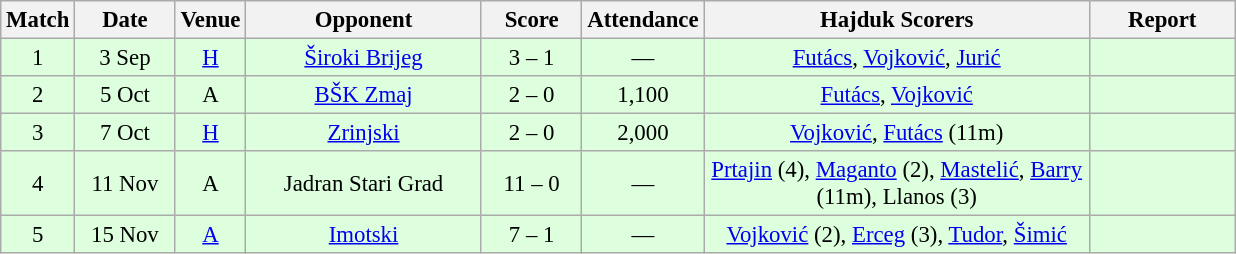<table class="wikitable sortable" style="text-align: center; font-size:95%;">
<tr>
<th width="30">Match</th>
<th width="60">Date<br></th>
<th width="20">Venue<br></th>
<th width="150">Opponent<br></th>
<th width="60">Score<br></th>
<th width="40">Attendance<br></th>
<th width="250">Hajduk Scorers</th>
<th width="90" class="unsortable">Report</th>
</tr>
<tr bgcolor="#ddffdd">
<td>1</td>
<td>3 Sep</td>
<td><a href='#'>H</a></td>
<td><a href='#'>Široki Brijeg</a> </td>
<td>3 – 1</td>
<td>—</td>
<td><a href='#'>Futács</a>, <a href='#'>Vojković</a>, <a href='#'>Jurić</a></td>
<td></td>
</tr>
<tr bgcolor="#ddffdd">
<td>2</td>
<td>5 Oct</td>
<td>A</td>
<td><a href='#'>BŠK Zmaj</a></td>
<td>2 – 0</td>
<td>1,100</td>
<td><a href='#'>Futács</a>, <a href='#'>Vojković</a></td>
<td></td>
</tr>
<tr bgcolor="#ddffdd">
<td>3</td>
<td>7 Oct</td>
<td><a href='#'>H</a></td>
<td><a href='#'>Zrinjski</a> </td>
<td>2 – 0</td>
<td>2,000</td>
<td><a href='#'>Vojković</a>, <a href='#'>Futács</a> (11m)</td>
<td></td>
</tr>
<tr bgcolor="#ddffdd">
<td>4</td>
<td>11 Nov</td>
<td>A</td>
<td>Jadran Stari Grad</td>
<td>11 – 0</td>
<td>—</td>
<td><a href='#'>Prtajin</a> (4), <a href='#'>Maganto</a> (2), <a href='#'>Mastelić</a>, <a href='#'>Barry</a> (11m), Llanos (3)</td>
<td></td>
</tr>
<tr bgcolor="#ddffdd">
<td>5</td>
<td>15 Nov</td>
<td><a href='#'>A</a></td>
<td><a href='#'>Imotski</a></td>
<td>7 – 1</td>
<td>—</td>
<td><a href='#'>Vojković</a> (2), <a href='#'>Erceg</a> (3), <a href='#'>Tudor</a>, <a href='#'>Šimić</a></td>
<td></td>
</tr>
</table>
